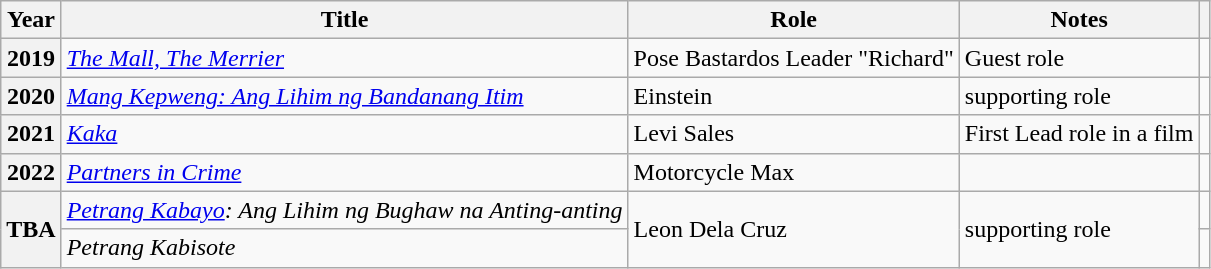<table class="wikitable sortable plainrowheaders">
<tr>
<th scope="col">Year</th>
<th scope="col">Title</th>
<th scope="col">Role</th>
<th scope="col">Notes</th>
<th scope="col"></th>
</tr>
<tr>
<th scope="row">2019</th>
<td><em><a href='#'>The Mall, The Merrier</a></em></td>
<td>Pose Bastardos Leader "Richard"</td>
<td>Guest role</td>
<td style="text-align:center"></td>
</tr>
<tr>
<th scope="row">2020</th>
<td><em><a href='#'>Mang Kepweng: Ang Lihim ng Bandanang Itim</a></em></td>
<td>Einstein</td>
<td>supporting role</td>
<td style="text-align:center"></td>
</tr>
<tr>
<th scope="row">2021</th>
<td><em><a href='#'>Kaka</a></em></td>
<td>Levi Sales</td>
<td>First Lead role in a film</td>
<td style="text-align:center"></td>
</tr>
<tr>
<th scope="row">2022</th>
<td><em><a href='#'>Partners in Crime</a></em></td>
<td>Motorcycle Max</td>
<td></td>
<td style="text-align:center"></td>
</tr>
<tr>
<th scope="row" rowspan="2">TBA</th>
<td><em><a href='#'>Petrang Kabayo</a>: Ang Lihim ng Bughaw na Anting-anting</em></td>
<td rowspan="2">Leon Dela Cruz</td>
<td rowspan="2">supporting role</td>
<td></td>
</tr>
<tr>
<td><em> Petrang Kabisote</em></td>
<td></td>
</tr>
</table>
